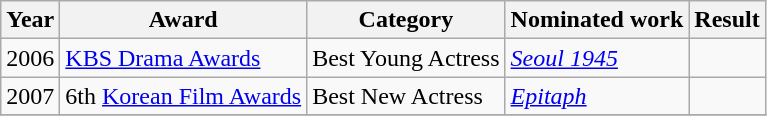<table class="wikitable">
<tr>
<th>Year</th>
<th>Award</th>
<th>Category</th>
<th>Nominated work</th>
<th>Result</th>
</tr>
<tr>
<td>2006</td>
<td><a href='#'>KBS Drama Awards</a></td>
<td>Best Young Actress</td>
<td><em><a href='#'>Seoul 1945</a></em></td>
<td></td>
</tr>
<tr>
<td>2007</td>
<td>6th <a href='#'>Korean Film Awards</a></td>
<td>Best New Actress</td>
<td><em><a href='#'>Epitaph</a></em></td>
<td></td>
</tr>
<tr>
</tr>
</table>
